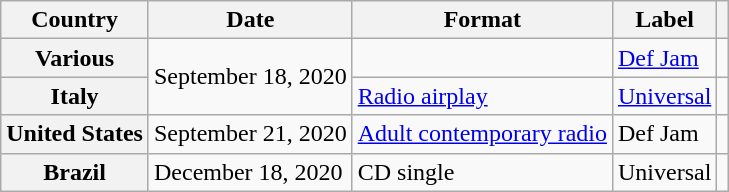<table class="wikitable plainrowheaders" border="1">
<tr>
<th scope="col">Country</th>
<th scope="col">Date</th>
<th scope="col">Format</th>
<th scope="col">Label</th>
<th scope="col"></th>
</tr>
<tr>
<th scope="row">Various</th>
<td rowspan="2">September 18, 2020</td>
<td></td>
<td><a href='#'>Def Jam</a></td>
<td align="center"></td>
</tr>
<tr>
<th scope="row">Italy</th>
<td><a href='#'>Radio airplay</a></td>
<td><a href='#'>Universal</a></td>
<td align="center"></td>
</tr>
<tr>
<th scope="row">United States</th>
<td>September 21, 2020</td>
<td><a href='#'>Adult contemporary radio</a></td>
<td>Def Jam</td>
<td align="center"></td>
</tr>
<tr>
<th scope="row">Brazil</th>
<td>December 18, 2020</td>
<td>CD single</td>
<td>Universal</td>
<td align="center"></td>
</tr>
</table>
